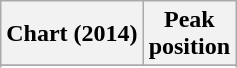<table class="wikitable plainrowheaders sortable">
<tr>
<th scope="col">Chart (2014)</th>
<th scope="col">Peak<br>position</th>
</tr>
<tr>
</tr>
<tr>
</tr>
<tr>
</tr>
<tr>
</tr>
</table>
